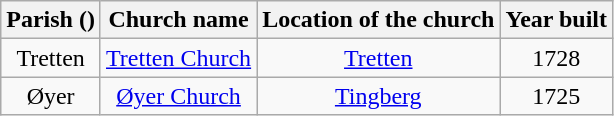<table class="wikitable" style="text-align:center">
<tr>
<th>Parish ()</th>
<th>Church name</th>
<th>Location of the church</th>
<th>Year built</th>
</tr>
<tr>
<td rowspan="1">Tretten</td>
<td><a href='#'>Tretten Church</a></td>
<td><a href='#'>Tretten</a></td>
<td>1728</td>
</tr>
<tr>
<td rowspan="1">Øyer</td>
<td><a href='#'>Øyer Church</a></td>
<td><a href='#'>Tingberg</a></td>
<td>1725</td>
</tr>
</table>
